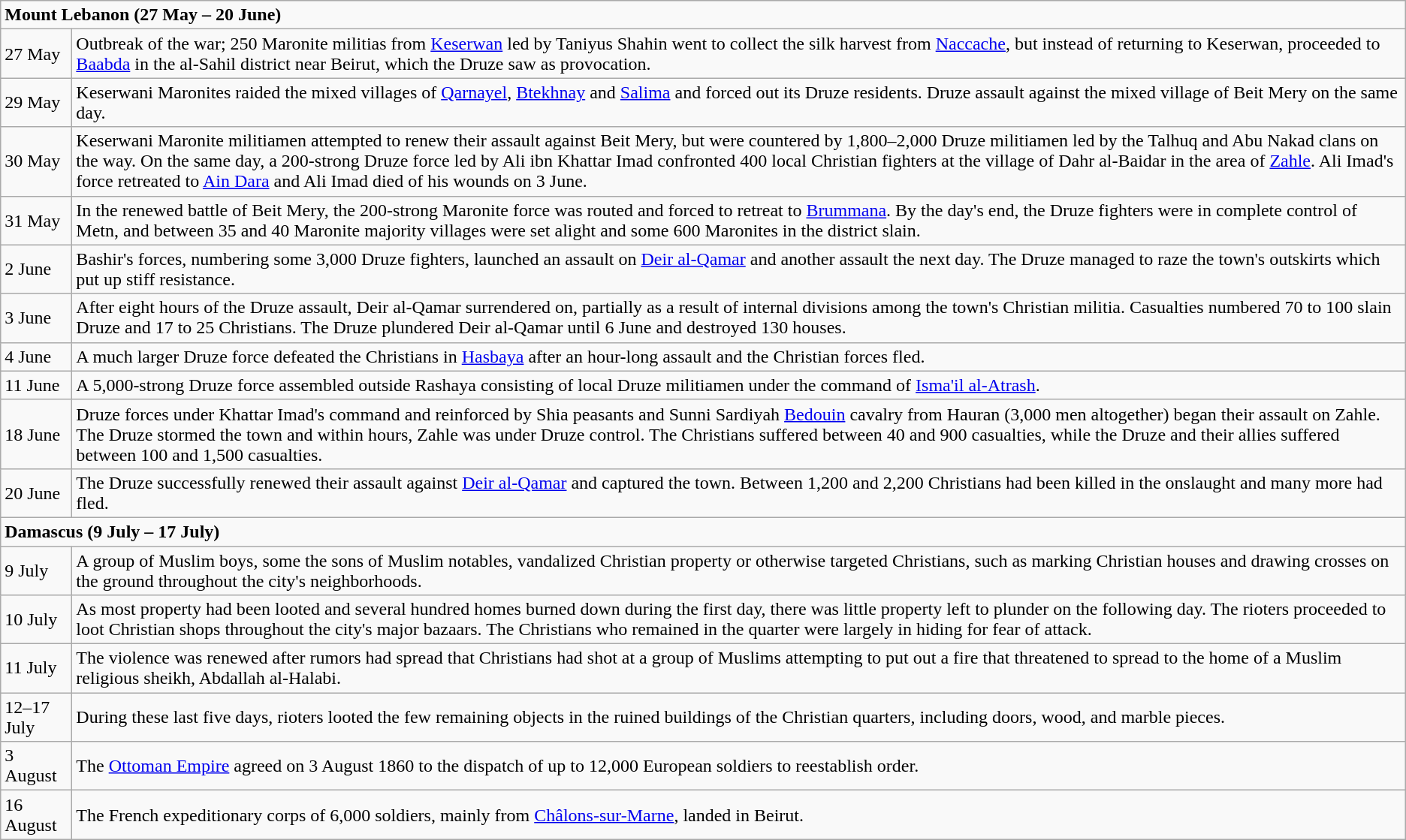<table class="wikitable">
<tr>
<td colspan="2"><strong>Mount Lebanon (27 May – 20 June)</strong></td>
</tr>
<tr>
<td>27 May</td>
<td>Outbreak of the war; 250 Maronite militias from <a href='#'>Keserwan</a> led by Taniyus Shahin went to collect the silk harvest from <a href='#'>Naccache</a>, but instead of returning to Keserwan, proceeded to <a href='#'>Baabda</a> in the al-Sahil district near Beirut, which the Druze saw as provocation.</td>
</tr>
<tr>
<td>29 May</td>
<td>Keserwani Maronites raided the mixed villages of <a href='#'>Qarnayel</a>, <a href='#'>Btekhnay</a> and <a href='#'>Salima</a> and forced out its Druze residents. Druze assault against the mixed village of Beit Mery on the same day.</td>
</tr>
<tr>
<td>30 May</td>
<td>Keserwani Maronite militiamen attempted to renew their assault against Beit Mery, but were countered by 1,800–2,000 Druze militiamen led by the Talhuq and Abu Nakad clans on the way. On the same day, a 200-strong Druze force led by Ali ibn Khattar Imad confronted 400 local Christian fighters at the village of Dahr al-Baidar in the area of <a href='#'>Zahle</a>. Ali Imad's force retreated to <a href='#'>Ain Dara</a> and Ali Imad died of his wounds on 3 June.</td>
</tr>
<tr>
<td>31 May</td>
<td>In the renewed battle of Beit Mery, the 200-strong Maronite force was routed and forced to retreat to <a href='#'>Brummana</a>. By the day's end, the Druze fighters were in complete control of Metn, and between 35 and 40 Maronite majority villages were set alight and some 600 Maronites in the district slain.</td>
</tr>
<tr>
<td>2 June</td>
<td>Bashir's forces, numbering some 3,000 Druze fighters, launched an assault on <a href='#'>Deir al-Qamar</a> and another assault the next day. The Druze managed to raze the town's outskirts which put up stiff resistance.</td>
</tr>
<tr>
<td>3 June</td>
<td>After eight hours of the Druze assault, Deir al-Qamar surrendered on, partially as a result of internal divisions among the town's Christian militia. Casualties numbered 70 to 100 slain Druze and 17 to 25 Christians. The Druze plundered Deir al-Qamar until 6 June and destroyed 130 houses.</td>
</tr>
<tr>
<td>4 June</td>
<td>A much larger Druze force defeated the Christians in <a href='#'>Hasbaya</a> after an hour-long assault and the Christian forces fled.</td>
</tr>
<tr>
<td>11 June</td>
<td>A 5,000-strong Druze force assembled outside Rashaya consisting of local Druze militiamen under the command of <a href='#'>Isma'il al-Atrash</a>.</td>
</tr>
<tr>
<td>18 June</td>
<td>Druze forces under Khattar Imad's command and reinforced by Shia peasants and Sunni Sardiyah <a href='#'>Bedouin</a> cavalry from Hauran (3,000 men altogether) began their assault on Zahle. The Druze stormed the town and within hours, Zahle was under Druze control. The Christians suffered between 40 and 900 casualties, while the Druze and their allies suffered between 100 and 1,500 casualties.</td>
</tr>
<tr>
<td>20 June</td>
<td>The Druze successfully renewed their assault against <a href='#'>Deir al-Qamar</a> and captured the town. Between 1,200 and 2,200 Christians had been killed in the onslaught and many more had fled.</td>
</tr>
<tr>
<td colspan="2"><strong>Damascus (9 July – 17 July)</strong></td>
</tr>
<tr>
<td>9 July</td>
<td>A group of Muslim boys, some the sons of Muslim notables, vandalized Christian property or otherwise targeted Christians, such as marking Christian houses and drawing crosses on the ground throughout the city's neighborhoods.</td>
</tr>
<tr>
<td>10 July</td>
<td>As most property had been looted and several hundred homes burned down during the first day, there was little property left to plunder on the following day. The rioters proceeded to loot Christian shops throughout the city's major bazaars. The Christians who remained in the quarter were largely in hiding for fear of attack.</td>
</tr>
<tr>
<td>11 July</td>
<td>The violence was renewed after rumors had spread that Christians had shot at a group of Muslims attempting to put out a fire that threatened to spread to the home of a Muslim religious sheikh, Abdallah al-Halabi.</td>
</tr>
<tr>
<td>12–17 July</td>
<td>During these last five days, rioters looted the few remaining objects in the ruined buildings of the Christian quarters, including doors, wood, and marble pieces.</td>
</tr>
<tr>
<td>3 August</td>
<td>The <a href='#'>Ottoman Empire</a> agreed on 3 August 1860 to the dispatch of up to 12,000 European soldiers to reestablish order.</td>
</tr>
<tr>
<td>16 August</td>
<td>The French expeditionary corps of 6,000 soldiers, mainly from <a href='#'>Châlons-sur-Marne</a>, landed in Beirut.</td>
</tr>
</table>
